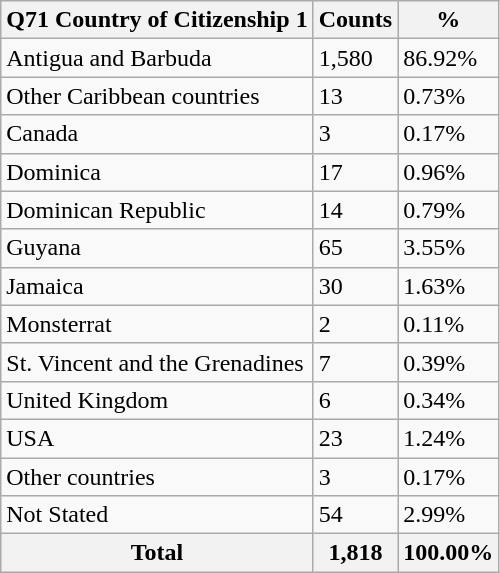<table class="wikitable sortable">
<tr>
<th>Q71 Country of Citizenship 1</th>
<th>Counts</th>
<th>%</th>
</tr>
<tr>
<td>Antigua and Barbuda</td>
<td>1,580</td>
<td>86.92%</td>
</tr>
<tr>
<td>Other Caribbean countries</td>
<td>13</td>
<td>0.73%</td>
</tr>
<tr>
<td>Canada</td>
<td>3</td>
<td>0.17%</td>
</tr>
<tr>
<td>Dominica</td>
<td>17</td>
<td>0.96%</td>
</tr>
<tr>
<td>Dominican Republic</td>
<td>14</td>
<td>0.79%</td>
</tr>
<tr>
<td>Guyana</td>
<td>65</td>
<td>3.55%</td>
</tr>
<tr>
<td>Jamaica</td>
<td>30</td>
<td>1.63%</td>
</tr>
<tr>
<td>Monsterrat</td>
<td>2</td>
<td>0.11%</td>
</tr>
<tr>
<td>St. Vincent and the Grenadines</td>
<td>7</td>
<td>0.39%</td>
</tr>
<tr>
<td>United Kingdom</td>
<td>6</td>
<td>0.34%</td>
</tr>
<tr>
<td>USA</td>
<td>23</td>
<td>1.24%</td>
</tr>
<tr>
<td>Other countries</td>
<td>3</td>
<td>0.17%</td>
</tr>
<tr>
<td>Not Stated</td>
<td>54</td>
<td>2.99%</td>
</tr>
<tr>
<th>Total</th>
<th>1,818</th>
<th>100.00%</th>
</tr>
</table>
